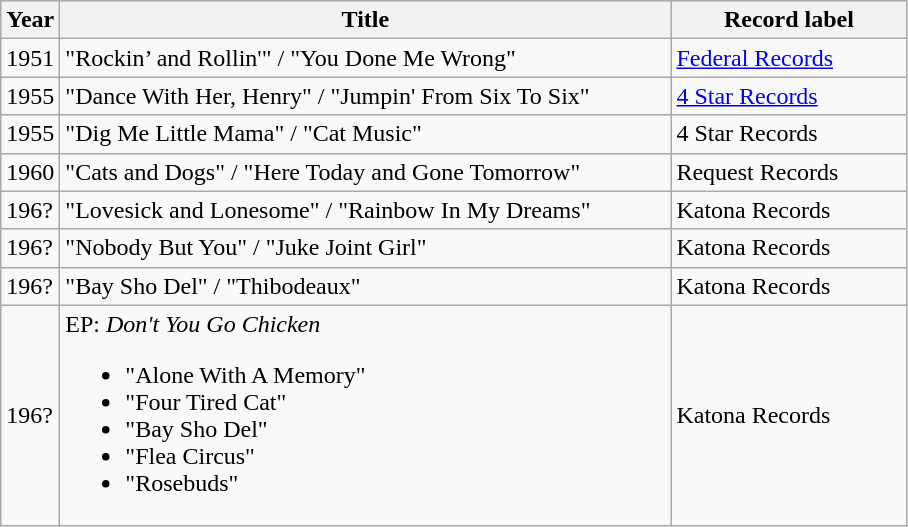<table class="wikitable">
<tr style="background:#ddd;">
<th style="width:30px;">Year</th>
<th style="width:400px;">Title</th>
<th style="width:150px;">Record label</th>
</tr>
<tr>
<td>1951</td>
<td>"Rockin’ and Rollin'" / "You Done Me Wrong"</td>
<td><a href='#'>Federal Records</a></td>
</tr>
<tr>
<td>1955</td>
<td>"Dance With Her, Henry" / "Jumpin' From Six To Six"</td>
<td><a href='#'>4 Star Records</a></td>
</tr>
<tr>
<td>1955</td>
<td>"Dig Me Little Mama" / "Cat Music"</td>
<td>4 Star Records</td>
</tr>
<tr>
<td>1960</td>
<td>"Cats and Dogs" / "Here Today and Gone Tomorrow"</td>
<td>Request Records</td>
</tr>
<tr>
<td>196?</td>
<td>"Lovesick and Lonesome" / "Rainbow In My Dreams"</td>
<td>Katona Records</td>
</tr>
<tr>
<td>196?</td>
<td>"Nobody But You" / "Juke Joint Girl"</td>
<td>Katona Records</td>
</tr>
<tr>
<td>196?</td>
<td>"Bay Sho Del" / "Thibodeaux"</td>
<td>Katona Records</td>
</tr>
<tr>
<td>196?</td>
<td>EP: <em>Don't You Go Chicken</em><br><ul><li>"Alone With A Memory"</li><li>"Four Tired Cat"</li><li>"Bay Sho Del"</li><li>"Flea Circus"</li><li>"Rosebuds"</li></ul></td>
<td>Katona Records</td>
</tr>
</table>
